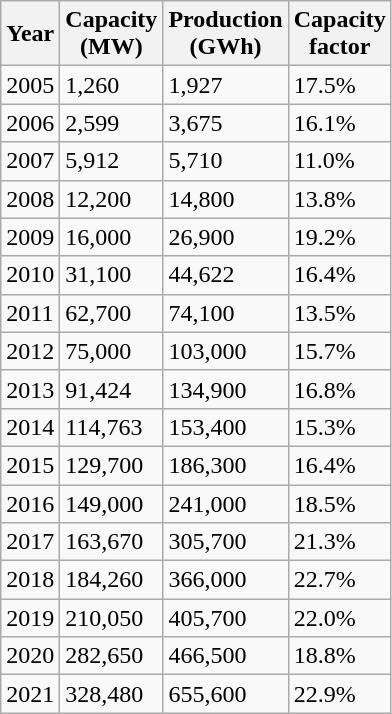<table class="wikitable sortable">
<tr>
<th>Year</th>
<th>Capacity<br> (MW)</th>
<th>Production<br> (GWh)</th>
<th>Capacity<br> factor</th>
</tr>
<tr>
<td>2005</td>
<td>1,260</td>
<td>1,927</td>
<td>17.5%</td>
</tr>
<tr>
<td>2006</td>
<td>2,599</td>
<td>3,675</td>
<td>16.1%</td>
</tr>
<tr>
<td>2007</td>
<td>5,912</td>
<td>5,710</td>
<td>11.0%</td>
</tr>
<tr>
<td>2008</td>
<td>12,200</td>
<td>14,800</td>
<td>13.8%</td>
</tr>
<tr>
<td>2009</td>
<td>16,000</td>
<td>26,900</td>
<td>19.2%</td>
</tr>
<tr>
<td>2010</td>
<td>31,100</td>
<td>44,622</td>
<td>16.4%</td>
</tr>
<tr>
<td>2011</td>
<td>62,700</td>
<td>74,100</td>
<td>13.5%</td>
</tr>
<tr>
<td>2012</td>
<td>75,000</td>
<td>103,000</td>
<td>15.7%</td>
</tr>
<tr>
<td>2013</td>
<td>91,424</td>
<td>134,900</td>
<td>16.8%</td>
</tr>
<tr>
<td>2014</td>
<td>114,763</td>
<td>153,400</td>
<td>15.3%</td>
</tr>
<tr>
<td>2015</td>
<td>129,700</td>
<td>186,300</td>
<td>16.4%</td>
</tr>
<tr>
<td>2016</td>
<td>149,000</td>
<td>241,000</td>
<td>18.5%</td>
</tr>
<tr>
<td>2017</td>
<td>163,670</td>
<td>305,700</td>
<td>21.3%</td>
</tr>
<tr>
<td>2018</td>
<td>184,260</td>
<td>366,000</td>
<td>22.7%</td>
</tr>
<tr>
<td>2019</td>
<td>210,050</td>
<td>405,700</td>
<td>22.0%</td>
</tr>
<tr>
<td>2020</td>
<td>282,650</td>
<td>466,500</td>
<td>18.8%</td>
</tr>
<tr>
<td>2021</td>
<td>328,480</td>
<td>655,600</td>
<td>22.9%</td>
</tr>
</table>
